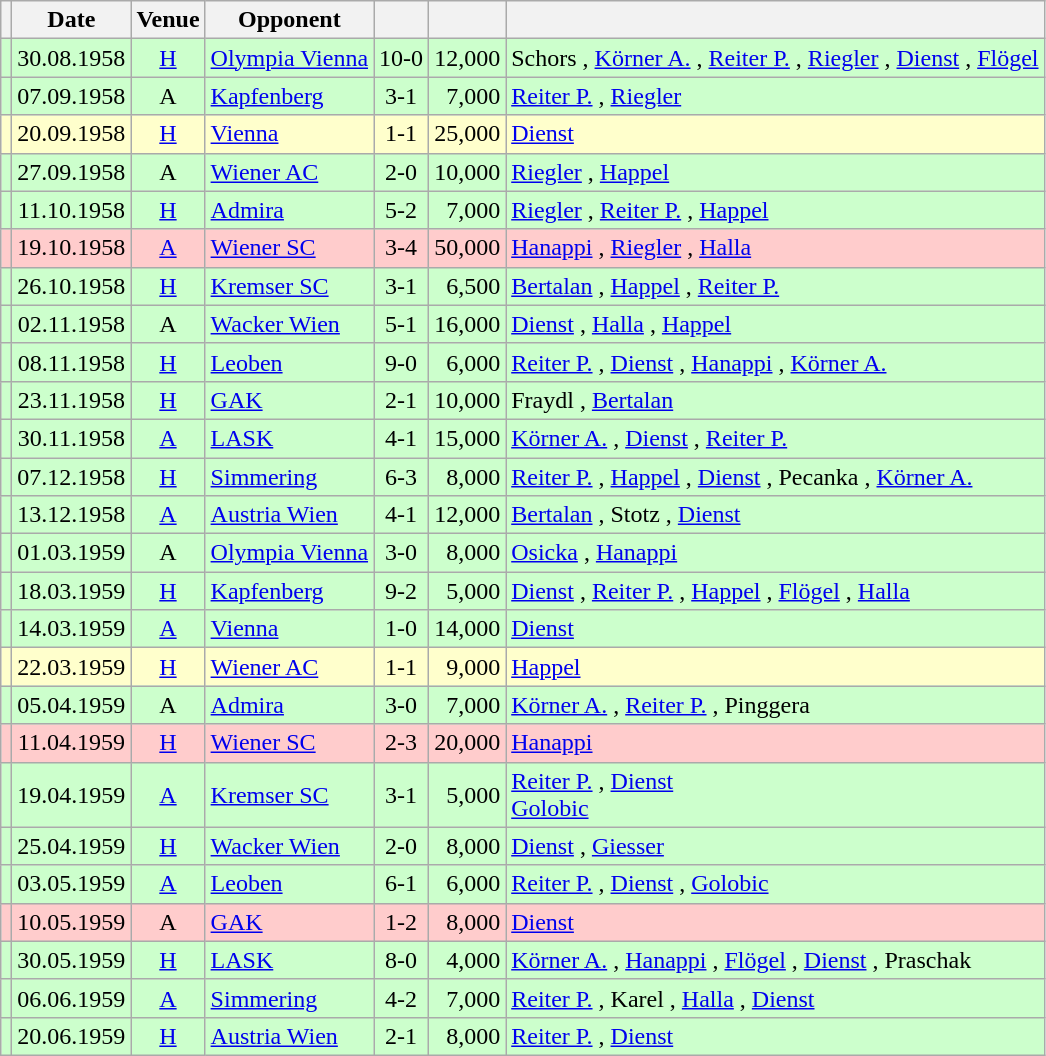<table class="wikitable" Style="text-align: center">
<tr>
<th></th>
<th>Date</th>
<th>Venue</th>
<th>Opponent</th>
<th></th>
<th></th>
<th></th>
</tr>
<tr style="background:#cfc">
<td></td>
<td>30.08.1958</td>
<td><a href='#'>H</a></td>
<td align="left"><a href='#'>Olympia Vienna</a></td>
<td>10-0</td>
<td align="right">12,000</td>
<td align="left">Schors , <a href='#'>Körner A.</a>  , <a href='#'>Reiter P.</a>  , <a href='#'>Riegler</a>  , <a href='#'>Dienst</a>  , <a href='#'>Flögel</a> </td>
</tr>
<tr style="background:#cfc">
<td></td>
<td>07.09.1958</td>
<td>A</td>
<td align="left"><a href='#'>Kapfenberg</a></td>
<td>3-1</td>
<td align="right">7,000</td>
<td align="left"><a href='#'>Reiter P.</a>  , <a href='#'>Riegler</a> </td>
</tr>
<tr style="background:#ffc">
<td></td>
<td>20.09.1958</td>
<td><a href='#'>H</a></td>
<td align="left"><a href='#'>Vienna</a></td>
<td>1-1</td>
<td align="right">25,000</td>
<td align="left"><a href='#'>Dienst</a> </td>
</tr>
<tr style="background:#cfc">
<td></td>
<td>27.09.1958</td>
<td>A</td>
<td align="left"><a href='#'>Wiener AC</a></td>
<td>2-0</td>
<td align="right">10,000</td>
<td align="left"><a href='#'>Riegler</a> , <a href='#'>Happel</a> </td>
</tr>
<tr style="background:#cfc">
<td></td>
<td>11.10.1958</td>
<td><a href='#'>H</a></td>
<td align="left"><a href='#'>Admira</a></td>
<td>5-2</td>
<td align="right">7,000</td>
<td align="left"><a href='#'>Riegler</a>  , <a href='#'>Reiter P.</a>  , <a href='#'>Happel</a> </td>
</tr>
<tr style="background:#fcc">
<td></td>
<td>19.10.1958</td>
<td><a href='#'>A</a></td>
<td align="left"><a href='#'>Wiener SC</a></td>
<td>3-4</td>
<td align="right">50,000</td>
<td align="left"><a href='#'>Hanappi</a> , <a href='#'>Riegler</a> , <a href='#'>Halla</a> </td>
</tr>
<tr style="background:#cfc">
<td></td>
<td>26.10.1958</td>
<td><a href='#'>H</a></td>
<td align="left"><a href='#'>Kremser SC</a></td>
<td>3-1</td>
<td align="right">6,500</td>
<td align="left"><a href='#'>Bertalan</a> , <a href='#'>Happel</a> , <a href='#'>Reiter P.</a> </td>
</tr>
<tr style="background:#cfc">
<td></td>
<td>02.11.1958</td>
<td>A</td>
<td align="left"><a href='#'>Wacker Wien</a></td>
<td>5-1</td>
<td align="right">16,000</td>
<td align="left"><a href='#'>Dienst</a>  , <a href='#'>Halla</a>  , <a href='#'>Happel</a> </td>
</tr>
<tr style="background:#cfc">
<td></td>
<td>08.11.1958</td>
<td><a href='#'>H</a></td>
<td align="left"><a href='#'>Leoben</a></td>
<td>9-0</td>
<td align="right">6,000</td>
<td align="left"><a href='#'>Reiter P.</a>   , <a href='#'>Dienst</a>    , <a href='#'>Hanappi</a> , <a href='#'>Körner A.</a> </td>
</tr>
<tr style="background:#cfc">
<td></td>
<td>23.11.1958</td>
<td><a href='#'>H</a></td>
<td align="left"><a href='#'>GAK</a></td>
<td>2-1</td>
<td align="right">10,000</td>
<td align="left">Fraydl , <a href='#'>Bertalan</a> </td>
</tr>
<tr style="background:#cfc">
<td></td>
<td>30.11.1958</td>
<td><a href='#'>A</a></td>
<td align="left"><a href='#'>LASK</a></td>
<td>4-1</td>
<td align="right">15,000</td>
<td align="left"><a href='#'>Körner A.</a> , <a href='#'>Dienst</a>  , <a href='#'>Reiter P.</a> </td>
</tr>
<tr style="background:#cfc">
<td></td>
<td>07.12.1958</td>
<td><a href='#'>H</a></td>
<td align="left"><a href='#'>Simmering</a></td>
<td>6-3</td>
<td align="right">8,000</td>
<td align="left"><a href='#'>Reiter P.</a>  , <a href='#'>Happel</a> , <a href='#'>Dienst</a> , Pecanka , <a href='#'>Körner A.</a> </td>
</tr>
<tr style="background:#cfc">
<td></td>
<td>13.12.1958</td>
<td><a href='#'>A</a></td>
<td align="left"><a href='#'>Austria Wien</a></td>
<td>4-1</td>
<td align="right">12,000</td>
<td align="left"><a href='#'>Bertalan</a> , Stotz , <a href='#'>Dienst</a>  </td>
</tr>
<tr style="background:#cfc">
<td></td>
<td>01.03.1959</td>
<td>A</td>
<td align="left"><a href='#'>Olympia Vienna</a></td>
<td>3-0</td>
<td align="right">8,000</td>
<td align="left"><a href='#'>Osicka</a>  , <a href='#'>Hanappi</a> </td>
</tr>
<tr style="background:#cfc">
<td></td>
<td>18.03.1959</td>
<td><a href='#'>H</a></td>
<td align="left"><a href='#'>Kapfenberg</a></td>
<td>9-2</td>
<td align="right">5,000</td>
<td align="left"><a href='#'>Dienst</a>   , <a href='#'>Reiter P.</a>   , <a href='#'>Happel</a> , <a href='#'>Flögel</a> , <a href='#'>Halla</a> </td>
</tr>
<tr style="background:#cfc">
<td></td>
<td>14.03.1959</td>
<td><a href='#'>A</a></td>
<td align="left"><a href='#'>Vienna</a></td>
<td>1-0</td>
<td align="right">14,000</td>
<td align="left"><a href='#'>Dienst</a> </td>
</tr>
<tr style="background:#ffc">
<td></td>
<td>22.03.1959</td>
<td><a href='#'>H</a></td>
<td align="left"><a href='#'>Wiener AC</a></td>
<td>1-1</td>
<td align="right">9,000</td>
<td align="left"><a href='#'>Happel</a> </td>
</tr>
<tr style="background:#cfc">
<td></td>
<td>05.04.1959</td>
<td>A</td>
<td align="left"><a href='#'>Admira</a></td>
<td>3-0</td>
<td align="right">7,000</td>
<td align="left"><a href='#'>Körner A.</a> , <a href='#'>Reiter P.</a> , Pinggera </td>
</tr>
<tr style="background:#fcc">
<td></td>
<td>11.04.1959</td>
<td><a href='#'>H</a></td>
<td align="left"><a href='#'>Wiener SC</a></td>
<td>2-3</td>
<td align="right">20,000</td>
<td align="left"><a href='#'>Hanappi</a>  </td>
</tr>
<tr style="background:#cfc">
<td></td>
<td>19.04.1959</td>
<td><a href='#'>A</a></td>
<td align="left"><a href='#'>Kremser SC</a></td>
<td>3-1</td>
<td align="right">5,000</td>
<td align="left"><a href='#'>Reiter P.</a> , <a href='#'>Dienst</a>   <br> <a href='#'>Golobic</a> </td>
</tr>
<tr style="background:#cfc">
<td></td>
<td>25.04.1959</td>
<td><a href='#'>H</a></td>
<td align="left"><a href='#'>Wacker Wien</a></td>
<td>2-0</td>
<td align="right">8,000</td>
<td align="left"><a href='#'>Dienst</a> , <a href='#'>Giesser</a> </td>
</tr>
<tr style="background:#cfc">
<td></td>
<td>03.05.1959</td>
<td><a href='#'>A</a></td>
<td align="left"><a href='#'>Leoben</a></td>
<td>6-1</td>
<td align="right">6,000</td>
<td align="left"><a href='#'>Reiter P.</a>    , <a href='#'>Dienst</a> , <a href='#'>Golobic</a> </td>
</tr>
<tr style="background:#fcc">
<td></td>
<td>10.05.1959</td>
<td>A</td>
<td align="left"><a href='#'>GAK</a></td>
<td>1-2</td>
<td align="right">8,000</td>
<td align="left"><a href='#'>Dienst</a> </td>
</tr>
<tr style="background:#cfc">
<td></td>
<td>30.05.1959</td>
<td><a href='#'>H</a></td>
<td align="left"><a href='#'>LASK</a></td>
<td>8-0</td>
<td align="right">4,000</td>
<td align="left"><a href='#'>Körner A.</a>  , <a href='#'>Hanappi</a> , <a href='#'>Flögel</a> , <a href='#'>Dienst</a>   , Praschak </td>
</tr>
<tr style="background:#cfc">
<td></td>
<td>06.06.1959</td>
<td><a href='#'>A</a></td>
<td align="left"><a href='#'>Simmering</a></td>
<td>4-2</td>
<td align="right">7,000</td>
<td align="left"><a href='#'>Reiter P.</a> , Karel , <a href='#'>Halla</a> , <a href='#'>Dienst</a> </td>
</tr>
<tr style="background:#cfc">
<td></td>
<td>20.06.1959</td>
<td><a href='#'>H</a></td>
<td align="left"><a href='#'>Austria Wien</a></td>
<td>2-1</td>
<td align="right">8,000</td>
<td align="left"><a href='#'>Reiter P.</a> , <a href='#'>Dienst</a> </td>
</tr>
</table>
